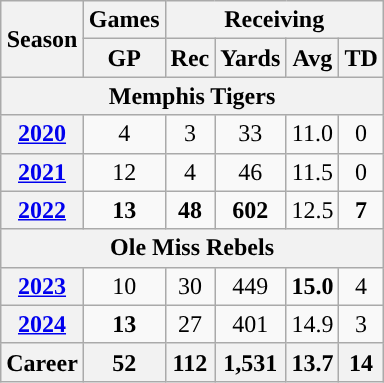<table class="wikitable" style="text-align:center;">
<tr>
<th rowspan="2">Season</th>
<th>Games</th>
<th colspan="4">Receiving</th>
</tr>
<tr>
<th>GP</th>
<th>Rec</th>
<th>Yards</th>
<th>Avg</th>
<th>TD</th>
</tr>
<tr>
<th colspan="6">Memphis Tigers</th>
</tr>
<tr>
<th><a href='#'>2020</a></th>
<td>4</td>
<td>3</td>
<td>33</td>
<td>11.0</td>
<td>0</td>
</tr>
<tr>
<th><a href='#'>2021</a></th>
<td>12</td>
<td>4</td>
<td>46</td>
<td>11.5</td>
<td>0</td>
</tr>
<tr>
<th><a href='#'>2022</a></th>
<td><strong>13</strong></td>
<td><strong>48</strong></td>
<td><strong>602</strong></td>
<td>12.5</td>
<td><strong>7</strong></td>
</tr>
<tr>
<th colspan="6">Ole Miss Rebels</th>
</tr>
<tr>
<th><a href='#'>2023</a></th>
<td>10</td>
<td>30</td>
<td>449</td>
<td><strong>15.0</strong></td>
<td>4</td>
</tr>
<tr>
<th><a href='#'>2024</a></th>
<td><strong>13</strong></td>
<td>27</td>
<td>401</td>
<td>14.9</td>
<td>3</td>
</tr>
<tr>
<th>Career</th>
<th>52</th>
<th>112</th>
<th>1,531</th>
<th>13.7</th>
<th>14</th>
</tr>
</table>
